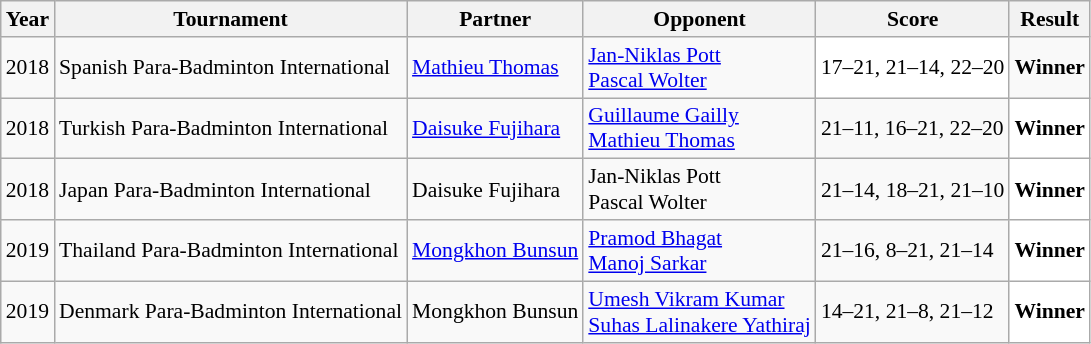<table class="sortable wikitable" style="font-size: 90%;">
<tr>
<th>Year</th>
<th>Tournament</th>
<th>Partner</th>
<th>Opponent</th>
<th>Score</th>
<th>Result</th>
</tr>
<tr>
<td align="center">2018</td>
<td align="left">Spanish Para-Badminton International</td>
<td> <a href='#'>Mathieu Thomas</a></td>
<td> <a href='#'>Jan-Niklas Pott</a><br> <a href='#'>Pascal Wolter</a></td>
<td style="text-align:left; background:white">17–21, 21–14, 22–20</td>
<td> <strong>Winner</strong></td>
</tr>
<tr>
<td align="center">2018</td>
<td align="left">Turkish Para-Badminton International</td>
<td> <a href='#'>Daisuke Fujihara</a></td>
<td align="left"> <a href='#'>Guillaume Gailly</a><br> <a href='#'>Mathieu Thomas</a></td>
<td align="left">21–11, 16–21, 22–20</td>
<td style="text-align:left; background:white"> <strong>Winner</strong></td>
</tr>
<tr>
<td align="center">2018</td>
<td align="left">Japan Para-Badminton International</td>
<td> Daisuke Fujihara</td>
<td align="left"> Jan-Niklas Pott<br> Pascal Wolter</td>
<td align="left">21–14, 18–21, 21–10</td>
<td style="text-align:left; background:white"> <strong>Winner</strong></td>
</tr>
<tr>
<td align="center">2019</td>
<td align="left">Thailand Para-Badminton International</td>
<td> <a href='#'>Mongkhon Bunsun</a></td>
<td align="left"> <a href='#'>Pramod Bhagat</a><br> <a href='#'>Manoj Sarkar</a></td>
<td align="left">21–16, 8–21, 21–14</td>
<td style="text-align:left; background:white"> <strong>Winner</strong></td>
</tr>
<tr>
<td align="center">2019</td>
<td align="left">Denmark Para-Badminton International</td>
<td> Mongkhon Bunsun</td>
<td align="left"> <a href='#'>Umesh Vikram Kumar</a><br> <a href='#'>Suhas Lalinakere Yathiraj</a></td>
<td align="left">14–21, 21–8, 21–12</td>
<td style="text-align:left; background:white"> <strong>Winner</strong></td>
</tr>
</table>
